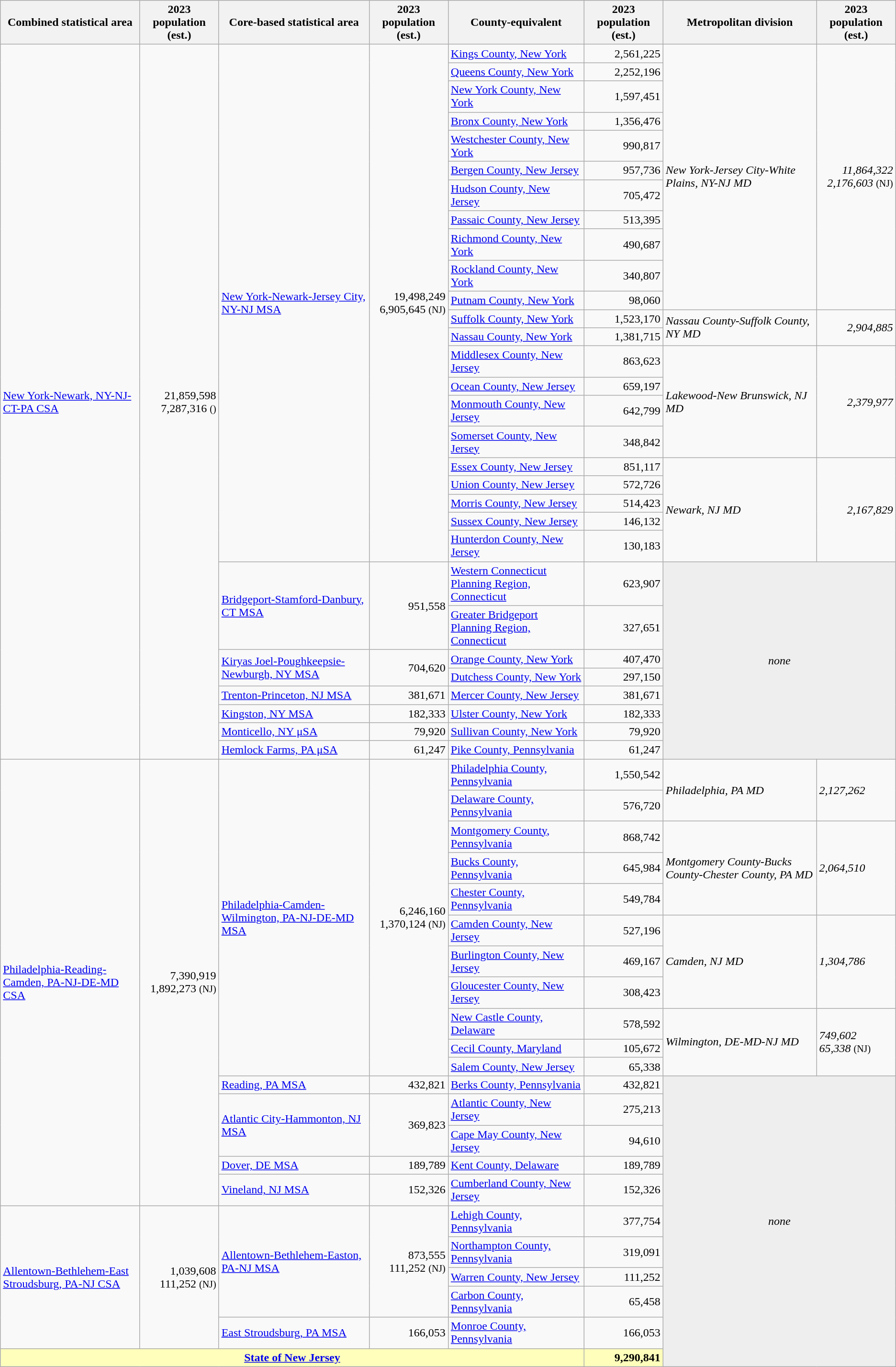<table class=wikitable>
<tr>
<th>Combined statistical area</th>
<th>2023 population (est.)</th>
<th>Core-based statistical area</th>
<th>2023 population (est.)</th>
<th>County-equivalent</th>
<th>2023 population (est.)</th>
<th>Metropolitan division</th>
<th>2023 population (est.)</th>
</tr>
<tr>
<td rowspan=30><a href='#'><span>New York-Newark, NY-NJ-CT-PA CSA</span></a></td>
<td rowspan=30 align=right><span>21,859,598</span><br>7,287,316 <small>()</small></td>
<td rowspan=22><a href='#'><span>New York-Newark-Jersey City, NY-NJ MSA</span></a></td>
<td rowspan=22 align=right><span>19,498,249</span><br>6,905,645 <small>(NJ)</small></td>
<td><a href='#'><span>Kings County, New York</span></a></td>
<td align=right><span>2,561,225</span></td>
<td rowspan=11><span><em>New York-Jersey City-White Plains, NY-NJ MD</em></span></td>
<td rowspan=11 align=right><span><em>11,864,322</em></span><br><em>2,176,603</em> <small>(NJ)</small></td>
</tr>
<tr>
<td><a href='#'><span>Queens County, New York</span></a></td>
<td align=right><span>2,252,196</span></td>
</tr>
<tr>
<td><a href='#'><span>New York County, New York</span></a></td>
<td align=right><span>1,597,451</span></td>
</tr>
<tr>
<td><a href='#'><span>Bronx County, New York</span></a></td>
<td align=right><span>1,356,476</span></td>
</tr>
<tr>
<td><a href='#'><span>Westchester County, New York</span></a></td>
<td align=right><span>990,817</span></td>
</tr>
<tr>
<td><a href='#'>Bergen County, New Jersey</a></td>
<td align=right>957,736</td>
</tr>
<tr>
<td><a href='#'>Hudson County, New Jersey</a></td>
<td align=right>705,472</td>
</tr>
<tr>
<td><a href='#'>Passaic County, New Jersey</a></td>
<td align=right>513,395</td>
</tr>
<tr>
<td><a href='#'><span>Richmond County, New York</span></a></td>
<td align=right><span>490,687</span></td>
</tr>
<tr>
<td><a href='#'><span>Rockland County, New York</span></a></td>
<td align=right><span>340,807</span></td>
</tr>
<tr>
<td><a href='#'><span>Putnam County, New York</span></a></td>
<td align=right><span>98,060</span></td>
</tr>
<tr>
<td><a href='#'><span>Suffolk County, New York</span></a></td>
<td align=right><span>1,523,170</span></td>
<td rowspan=2><span><em>Nassau County-Suffolk County, NY MD</em></span></td>
<td rowspan=2 align=right><span><em>2,904,885</em></span></td>
</tr>
<tr>
<td><a href='#'><span>Nassau County, New York</span></a></td>
<td align=right><span>1,381,715</span></td>
</tr>
<tr>
<td><a href='#'>Middlesex County, New Jersey</a></td>
<td align=right>863,623</td>
<td rowspan=4><em>Lakewood-New Brunswick, NJ MD</em></td>
<td rowspan=4 align=right><em>2,379,977</em></td>
</tr>
<tr>
<td><a href='#'>Ocean County, New Jersey</a></td>
<td align=right>659,197</td>
</tr>
<tr>
<td><a href='#'>Monmouth County, New Jersey</a></td>
<td align=right>642,799</td>
</tr>
<tr>
<td><a href='#'>Somerset County, New Jersey</a></td>
<td align=right>348,842</td>
</tr>
<tr>
<td><a href='#'>Essex County, New Jersey</a></td>
<td align=right>851,117</td>
<td rowspan=5><em>Newark, NJ MD</em></td>
<td rowspan=5 align=right><em>2,167,829</em></td>
</tr>
<tr>
<td><a href='#'>Union County, New Jersey</a></td>
<td align=right>572,726</td>
</tr>
<tr>
<td><a href='#'>Morris County, New Jersey</a></td>
<td align=right>514,423</td>
</tr>
<tr>
<td><a href='#'>Sussex County, New Jersey</a></td>
<td align=right>146,132</td>
</tr>
<tr>
<td><a href='#'>Hunterdon County, New Jersey</a></td>
<td align=right>130,183</td>
</tr>
<tr>
<td rowspan=2><a href='#'><span>Bridgeport-Stamford-Danbury, CT MSA</span></a></td>
<td rowspan=2 align=right><span>951,558</span></td>
<td><a href='#'><span>Western Connecticut Planning Region, Connecticut</span></a></td>
<td align=right><span>623,907</span></td>
<td rowspan=8 colspan=2 align=center bgcolor=#EEEEEE><em>none</em></td>
</tr>
<tr>
<td><a href='#'><span>Greater Bridgeport Planning Region, Connecticut</span></a></td>
<td align=right><span>327,651</span></td>
</tr>
<tr>
<td rowspan=2><a href='#'><span>Kiryas Joel-Poughkeepsie-Newburgh, NY MSA</span></a></td>
<td rowspan=2 align=right><span>704,620</span></td>
<td><a href='#'><span>Orange County, New York</span></a></td>
<td align=right><span>407,470</span></td>
</tr>
<tr>
<td><a href='#'><span>Dutchess County, New York</span></a></td>
<td align=right><span>297,150</span></td>
</tr>
<tr>
<td rowspan=1><a href='#'>Trenton-Princeton, NJ MSA</a></td>
<td rowspan=1 align=right>381,671</td>
<td><a href='#'>Mercer County, New Jersey</a></td>
<td align=right>381,671</td>
</tr>
<tr>
<td rowspan=1><a href='#'><span>Kingston, NY MSA</span></a></td>
<td rowspan=1 align=right><span>182,333</span></td>
<td><a href='#'><span>Ulster County, New York</span></a></td>
<td align=right><span>182,333</span></td>
</tr>
<tr>
<td rowspan=1><a href='#'><span>Monticello, NY μSA</span></a></td>
<td rowspan=1 align=right><span>79,920</span></td>
<td><a href='#'><span>Sullivan County, New York</span></a></td>
<td align=right><span>79,920</span></td>
</tr>
<tr>
<td rowspan=1><a href='#'><span>Hemlock Farms, PA μSA</span></a></td>
<td rowspan=1 align=right><span>61,247</span></td>
<td><a href='#'><span>Pike County, Pennsylvania</span></a></td>
<td align=right><span>61,247</span></td>
</tr>
<tr>
<td rowspan=16><a href='#'><span>Philadelphia-Reading-Camden, PA-NJ-DE-MD CSA</span></a></td>
<td rowspan=16 align=right><span>7,390,919</span><br>1,892,273 <small>(NJ)</small></td>
<td rowspan=11><a href='#'><span>Philadelphia-Camden-Wilmington, PA-NJ-DE-MD MSA</span></a></td>
<td rowspan=11 align=right><span>6,246,160</span><br>1,370,124 <small>(NJ)</small></td>
<td><a href='#'><span>Philadelphia County, Pennsylvania</span></a></td>
<td align=right><span>1,550,542</span></td>
<td rowspan=2><span><em>Philadelphia, PA MD</em></span></td>
<td rowspan=2><span><em>2,127,262</em></span></td>
</tr>
<tr>
<td><a href='#'><span>Delaware County, Pennsylvania</span></a></td>
<td align=right><span>576,720</span></td>
</tr>
<tr>
<td><a href='#'><span>Montgomery County, Pennsylvania</span></a></td>
<td align=right><span>868,742</span></td>
<td rowspan=3><span><em>Montgomery County-Bucks County-Chester County, PA MD</em></span></td>
<td rowspan=3><span><em>2,064,510</em></span></td>
</tr>
<tr>
<td><a href='#'><span>Bucks County, Pennsylvania</span></a></td>
<td align=right><span>645,984</span></td>
</tr>
<tr>
<td><a href='#'><span>Chester County, Pennsylvania</span></a></td>
<td align=right><span>549,784</span></td>
</tr>
<tr>
<td><a href='#'>Camden County, New Jersey</a></td>
<td align=right>527,196</td>
<td rowspan=3><em>Camden, NJ MD</em></td>
<td rowspan=3><em>1,304,786</em></td>
</tr>
<tr>
<td><a href='#'>Burlington County, New Jersey</a></td>
<td align=right>469,167</td>
</tr>
<tr>
<td><a href='#'>Gloucester County, New Jersey</a></td>
<td align=right>308,423</td>
</tr>
<tr>
<td><a href='#'><span>New Castle County, Delaware</span></a></td>
<td align=right><span>578,592</span></td>
<td rowspan=3><span><em>Wilmington, DE-MD-NJ MD</em></span></td>
<td rowspan=3><span><em>749,602</em></span><br><em>65,338</em> <small>(NJ)</small></td>
</tr>
<tr>
<td><a href='#'><span>Cecil County, Maryland</span></a></td>
<td align=right><span>105,672</span></td>
</tr>
<tr>
<td><a href='#'>Salem County, New Jersey</a></td>
<td align=right>65,338</td>
</tr>
<tr>
<td rowspan=1><a href='#'><span>Reading, PA MSA</span></a></td>
<td rowspan=1 align=right><span>432,821</span></td>
<td><a href='#'><span>Berks County, Pennsylvania</span></a></td>
<td align=right><span>432,821</span></td>
<td rowspan=11 colspan=2 align=center bgcolor=#EEEEEE><em>none</em></td>
</tr>
<tr>
<td rowspan=2><a href='#'>Atlantic City-Hammonton, NJ MSA</a></td>
<td rowspan=2 align=right>369,823</td>
<td><a href='#'>Atlantic County, New Jersey</a></td>
<td align=right>275,213</td>
</tr>
<tr>
<td><a href='#'>Cape May County, New Jersey</a></td>
<td align=right>94,610</td>
</tr>
<tr>
<td rowspan=1><a href='#'><span>Dover, DE MSA</span></a></td>
<td rowspan=1 align=right><span>189,789</span></td>
<td><a href='#'><span>Kent County, Delaware</span></a></td>
<td align=right><span>189,789</span></td>
</tr>
<tr>
<td rowspan=1><a href='#'>Vineland, NJ MSA</a></td>
<td rowspan=1 align=right>152,326</td>
<td><a href='#'>Cumberland County, New Jersey</a></td>
<td align=right>152,326</td>
</tr>
<tr>
<td rowspan=5><a href='#'><span>Allentown-Bethlehem-East Stroudsburg, PA-NJ CSA</span></a></td>
<td rowspan=5 align=right><span>1,039,608</span><br>111,252 <small>(NJ)</small></td>
<td rowspan=4><a href='#'><span>Allentown-Bethlehem-Easton, PA-NJ MSA</span></a></td>
<td rowspan=4 align=right><span>873,555</span><br>111,252 <small>(NJ)</small></td>
<td><a href='#'><span>Lehigh County, Pennsylvania</span></a></td>
<td align=right><span>377,754</span></td>
</tr>
<tr>
<td><a href='#'><span>Northampton County, Pennsylvania</span></a></td>
<td align=right><span>319,091</span></td>
</tr>
<tr>
<td><a href='#'>Warren County, New Jersey</a></td>
<td align=right>111,252</td>
</tr>
<tr>
<td><a href='#'><span>Carbon County, Pennsylvania</span></a></td>
<td align=right><span>65,458</span></td>
</tr>
<tr>
<td rowspan=1><a href='#'><span>East Stroudsburg, PA  MSA</span></a></td>
<td rowspan=1 align=right><span>166,053</span></td>
<td><a href='#'><span>Monroe County, Pennsylvania</span></a></td>
<td align=right><span>166,053</span></td>
</tr>
<tr style="font-weight:bold;" bgcolor=#FFFFBB>
<td colspan=5 align=center><a href='#'>State of New Jersey</a></td>
<td align=right>9,290,841</td>
</tr>
</table>
